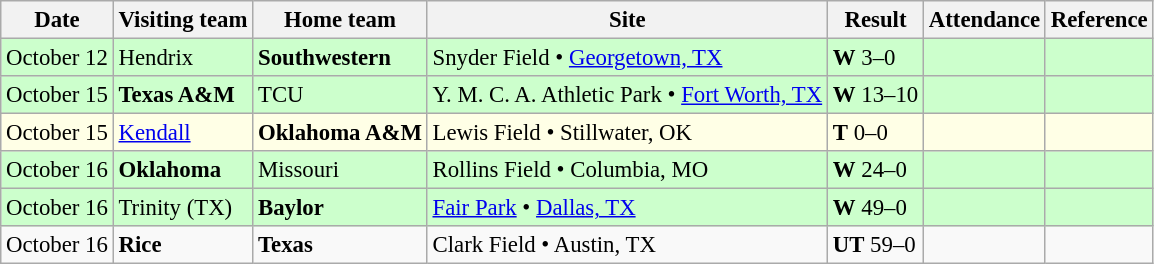<table class="wikitable" style="font-size:95%;">
<tr>
<th>Date</th>
<th>Visiting team</th>
<th>Home team</th>
<th>Site</th>
<th>Result</th>
<th>Attendance</th>
<th class="unsortable">Reference</th>
</tr>
<tr bgcolor=ccffcc>
<td>October 12</td>
<td>Hendrix</td>
<td><strong>Southwestern</strong></td>
<td>Snyder Field • <a href='#'>Georgetown, TX</a></td>
<td><strong>W</strong> 3–0</td>
<td></td>
<td></td>
</tr>
<tr bgcolor=ccffcc>
<td>October 15</td>
<td><strong>Texas A&M</strong></td>
<td>TCU</td>
<td>Y. M. C. A. Athletic Park • <a href='#'>Fort Worth, TX</a></td>
<td><strong>W</strong> 13–10</td>
<td></td>
<td></td>
</tr>
<tr bgcolor=ffffe6>
<td>October 15</td>
<td><a href='#'>Kendall</a></td>
<td><strong>Oklahoma A&M</strong></td>
<td>Lewis Field • Stillwater, OK</td>
<td><strong>T</strong> 0–0</td>
<td></td>
<td></td>
</tr>
<tr bgcolor=ccffcc>
<td>October 16</td>
<td><strong>Oklahoma</strong></td>
<td>Missouri</td>
<td>Rollins Field • Columbia, MO</td>
<td><strong>W</strong> 24–0</td>
<td></td>
<td></td>
</tr>
<tr bgcolor=ccffcc>
<td>October 16</td>
<td>Trinity (TX)</td>
<td><strong>Baylor</strong></td>
<td><a href='#'>Fair Park</a> • <a href='#'>Dallas, TX</a></td>
<td><strong>W</strong> 49–0</td>
<td></td>
<td></td>
</tr>
<tr bgcolor=>
<td>October 16</td>
<td><strong>Rice</strong></td>
<td><strong>Texas</strong></td>
<td>Clark Field • Austin, TX</td>
<td><strong>UT</strong> 59–0</td>
<td></td>
<td></td>
</tr>
</table>
